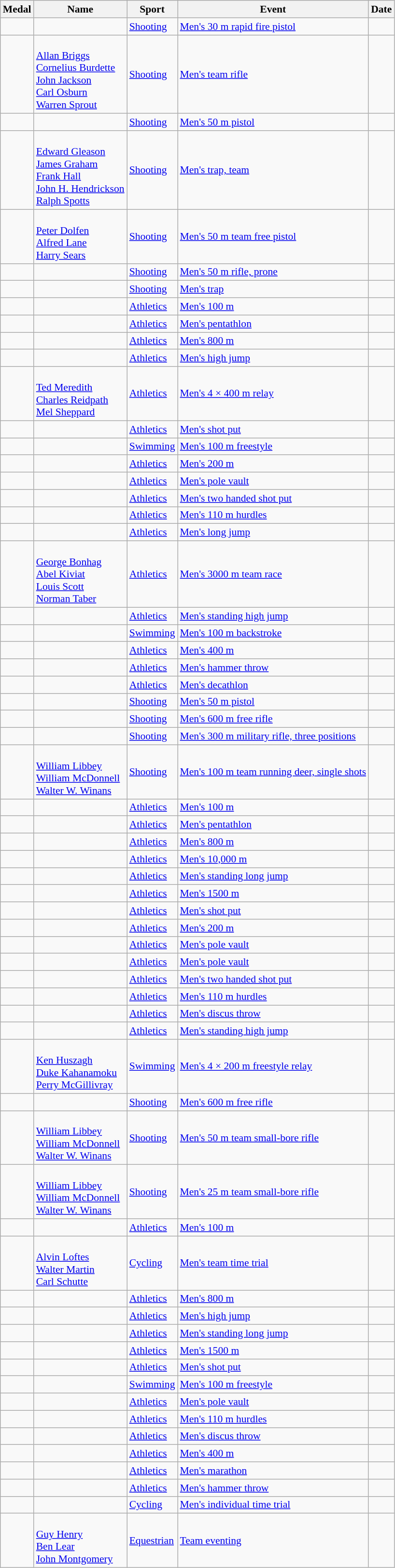<table class="wikitable sortable" style="font-size:90%">
<tr>
<th>Medal</th>
<th>Name</th>
<th>Sport</th>
<th>Event</th>
<th>Date</th>
</tr>
<tr>
<td></td>
<td></td>
<td><a href='#'>Shooting</a></td>
<td><a href='#'>Men's 30 m rapid fire pistol</a></td>
<td></td>
</tr>
<tr>
<td></td>
<td><br><a href='#'>Allan Briggs</a><br><a href='#'>Cornelius Burdette</a><br><a href='#'>John Jackson</a><br><a href='#'>Carl Osburn</a><br><a href='#'>Warren Sprout</a></td>
<td><a href='#'>Shooting</a></td>
<td><a href='#'>Men's team rifle</a></td>
<td></td>
</tr>
<tr>
<td></td>
<td></td>
<td><a href='#'>Shooting</a></td>
<td><a href='#'>Men's 50 m pistol</a></td>
<td></td>
</tr>
<tr>
<td></td>
<td><br><a href='#'>Edward Gleason</a><br><a href='#'>James Graham</a><br><a href='#'>Frank Hall</a><br><a href='#'>John H. Hendrickson</a><br><a href='#'>Ralph Spotts</a></td>
<td><a href='#'>Shooting</a></td>
<td><a href='#'>Men's trap, team</a></td>
<td></td>
</tr>
<tr>
<td></td>
<td><br><a href='#'>Peter Dolfen</a><br><a href='#'>Alfred Lane</a><br><a href='#'>Harry Sears</a></td>
<td><a href='#'>Shooting</a></td>
<td><a href='#'>Men's 50 m team free pistol</a></td>
<td></td>
</tr>
<tr>
<td></td>
<td></td>
<td><a href='#'>Shooting</a></td>
<td><a href='#'>Men's 50 m rifle, prone</a></td>
<td></td>
</tr>
<tr>
<td></td>
<td></td>
<td><a href='#'>Shooting</a></td>
<td><a href='#'>Men's trap</a></td>
<td></td>
</tr>
<tr>
<td></td>
<td></td>
<td><a href='#'>Athletics</a></td>
<td><a href='#'>Men's 100 m</a></td>
<td></td>
</tr>
<tr>
<td></td>
<td></td>
<td><a href='#'>Athletics</a></td>
<td><a href='#'>Men's pentathlon</a></td>
<td></td>
</tr>
<tr>
<td></td>
<td></td>
<td><a href='#'>Athletics</a></td>
<td><a href='#'>Men's 800 m</a></td>
<td></td>
</tr>
<tr>
<td></td>
<td></td>
<td><a href='#'>Athletics</a></td>
<td><a href='#'>Men's high jump</a></td>
<td></td>
</tr>
<tr>
<td></td>
<td><br><a href='#'>Ted Meredith</a><br><a href='#'>Charles Reidpath</a><br><a href='#'>Mel Sheppard</a></td>
<td><a href='#'>Athletics</a></td>
<td><a href='#'>Men's 4 × 400 m relay</a></td>
<td></td>
</tr>
<tr>
<td></td>
<td></td>
<td><a href='#'>Athletics</a></td>
<td><a href='#'>Men's shot put</a></td>
<td></td>
</tr>
<tr>
<td></td>
<td></td>
<td><a href='#'>Swimming</a></td>
<td><a href='#'>Men's 100 m freestyle</a></td>
<td></td>
</tr>
<tr>
<td></td>
<td></td>
<td><a href='#'>Athletics</a></td>
<td><a href='#'>Men's 200 m</a></td>
<td></td>
</tr>
<tr>
<td></td>
<td></td>
<td><a href='#'>Athletics</a></td>
<td><a href='#'>Men's pole vault</a></td>
<td></td>
</tr>
<tr>
<td></td>
<td></td>
<td><a href='#'>Athletics</a></td>
<td><a href='#'>Men's two handed shot put</a></td>
<td></td>
</tr>
<tr>
<td></td>
<td></td>
<td><a href='#'>Athletics</a></td>
<td><a href='#'>Men's 110 m hurdles</a></td>
<td></td>
</tr>
<tr>
<td></td>
<td></td>
<td><a href='#'>Athletics</a></td>
<td><a href='#'>Men's long jump</a></td>
<td></td>
</tr>
<tr>
<td></td>
<td><br><a href='#'>George Bonhag</a><br><a href='#'>Abel Kiviat</a><br><a href='#'>Louis Scott</a><br><a href='#'>Norman Taber</a></td>
<td><a href='#'>Athletics</a></td>
<td><a href='#'>Men's 3000 m team race</a></td>
<td></td>
</tr>
<tr>
<td></td>
<td></td>
<td><a href='#'>Athletics</a></td>
<td><a href='#'>Men's standing high jump</a></td>
<td></td>
</tr>
<tr>
<td></td>
<td></td>
<td><a href='#'>Swimming</a></td>
<td><a href='#'>Men's 100 m backstroke</a></td>
<td></td>
</tr>
<tr>
<td></td>
<td></td>
<td><a href='#'>Athletics</a></td>
<td><a href='#'>Men's 400 m</a></td>
<td></td>
</tr>
<tr>
<td></td>
<td></td>
<td><a href='#'>Athletics</a></td>
<td><a href='#'>Men's hammer throw</a></td>
<td></td>
</tr>
<tr>
<td></td>
<td></td>
<td><a href='#'>Athletics</a></td>
<td><a href='#'>Men's decathlon</a></td>
<td></td>
</tr>
<tr>
<td></td>
<td></td>
<td><a href='#'>Shooting</a></td>
<td><a href='#'>Men's 50 m pistol</a></td>
<td></td>
</tr>
<tr>
<td></td>
<td></td>
<td><a href='#'>Shooting</a></td>
<td><a href='#'>Men's 600 m free rifle</a></td>
<td></td>
</tr>
<tr>
<td></td>
<td></td>
<td><a href='#'>Shooting</a></td>
<td><a href='#'>Men's 300 m military rifle, three positions</a></td>
<td></td>
</tr>
<tr>
<td></td>
<td><br><a href='#'>William Libbey</a><br><a href='#'>William McDonnell</a><br><a href='#'>Walter W. Winans</a></td>
<td><a href='#'>Shooting</a></td>
<td><a href='#'>Men's 100 m team running deer, single shots</a></td>
<td></td>
</tr>
<tr>
<td></td>
<td></td>
<td><a href='#'>Athletics</a></td>
<td><a href='#'>Men's 100 m</a></td>
<td></td>
</tr>
<tr>
<td></td>
<td></td>
<td><a href='#'>Athletics</a></td>
<td><a href='#'>Men's pentathlon</a></td>
<td></td>
</tr>
<tr>
<td></td>
<td></td>
<td><a href='#'>Athletics</a></td>
<td><a href='#'>Men's 800 m</a></td>
<td></td>
</tr>
<tr>
<td></td>
<td></td>
<td><a href='#'>Athletics</a></td>
<td><a href='#'>Men's 10,000 m</a></td>
<td></td>
</tr>
<tr>
<td></td>
<td></td>
<td><a href='#'>Athletics</a></td>
<td><a href='#'>Men's standing long jump</a></td>
<td></td>
</tr>
<tr>
<td></td>
<td></td>
<td><a href='#'>Athletics</a></td>
<td><a href='#'>Men's 1500 m</a></td>
<td></td>
</tr>
<tr>
<td></td>
<td></td>
<td><a href='#'>Athletics</a></td>
<td><a href='#'>Men's shot put</a></td>
<td></td>
</tr>
<tr>
<td></td>
<td></td>
<td><a href='#'>Athletics</a></td>
<td><a href='#'>Men's 200 m</a></td>
<td></td>
</tr>
<tr>
<td></td>
<td></td>
<td><a href='#'>Athletics</a></td>
<td><a href='#'>Men's pole vault</a></td>
<td></td>
</tr>
<tr>
<td></td>
<td></td>
<td><a href='#'>Athletics</a></td>
<td><a href='#'>Men's pole vault</a></td>
<td></td>
</tr>
<tr>
<td></td>
<td></td>
<td><a href='#'>Athletics</a></td>
<td><a href='#'>Men's two handed shot put</a></td>
<td></td>
</tr>
<tr>
<td></td>
<td></td>
<td><a href='#'>Athletics</a></td>
<td><a href='#'>Men's 110 m hurdles</a></td>
<td></td>
</tr>
<tr>
<td></td>
<td></td>
<td><a href='#'>Athletics</a></td>
<td><a href='#'>Men's discus throw</a></td>
<td></td>
</tr>
<tr>
<td></td>
<td></td>
<td><a href='#'>Athletics</a></td>
<td><a href='#'>Men's standing high jump</a></td>
<td></td>
</tr>
<tr>
<td></td>
<td><br><a href='#'>Ken Huszagh</a><br><a href='#'>Duke Kahanamoku</a><br><a href='#'>Perry McGillivray</a></td>
<td><a href='#'>Swimming</a></td>
<td><a href='#'>Men's 4 × 200 m freestyle relay</a></td>
<td></td>
</tr>
<tr>
<td></td>
<td></td>
<td><a href='#'>Shooting</a></td>
<td><a href='#'>Men's 600 m free rifle</a></td>
<td></td>
</tr>
<tr>
<td></td>
<td><br><a href='#'>William Libbey</a><br><a href='#'>William McDonnell</a><br><a href='#'>Walter W. Winans</a></td>
<td><a href='#'>Shooting</a></td>
<td><a href='#'>Men's 50 m team small-bore rifle</a></td>
<td></td>
</tr>
<tr>
<td></td>
<td><br><a href='#'>William Libbey</a><br><a href='#'>William McDonnell</a><br><a href='#'>Walter W. Winans</a></td>
<td><a href='#'>Shooting</a></td>
<td><a href='#'>Men's 25 m team small-bore rifle</a></td>
<td></td>
</tr>
<tr>
<td></td>
<td></td>
<td><a href='#'>Athletics</a></td>
<td><a href='#'>Men's 100 m</a></td>
<td></td>
</tr>
<tr>
<td></td>
<td><br><a href='#'>Alvin Loftes</a><br><a href='#'>Walter Martin</a><br><a href='#'>Carl Schutte</a></td>
<td><a href='#'>Cycling</a></td>
<td><a href='#'>Men's team time trial</a></td>
<td></td>
</tr>
<tr>
<td></td>
<td></td>
<td><a href='#'>Athletics</a></td>
<td><a href='#'>Men's 800 m</a></td>
<td></td>
</tr>
<tr>
<td></td>
<td></td>
<td><a href='#'>Athletics</a></td>
<td><a href='#'>Men's high jump</a></td>
<td></td>
</tr>
<tr>
<td></td>
<td></td>
<td><a href='#'>Athletics</a></td>
<td><a href='#'>Men's standing long jump</a></td>
<td></td>
</tr>
<tr>
<td></td>
<td></td>
<td><a href='#'>Athletics</a></td>
<td><a href='#'>Men's 1500 m</a></td>
<td></td>
</tr>
<tr>
<td></td>
<td></td>
<td><a href='#'>Athletics</a></td>
<td><a href='#'>Men's shot put</a></td>
<td></td>
</tr>
<tr>
<td></td>
<td></td>
<td><a href='#'>Swimming</a></td>
<td><a href='#'>Men's 100 m freestyle</a></td>
<td></td>
</tr>
<tr>
<td></td>
<td></td>
<td><a href='#'>Athletics</a></td>
<td><a href='#'>Men's pole vault</a></td>
<td></td>
</tr>
<tr>
<td></td>
<td></td>
<td><a href='#'>Athletics</a></td>
<td><a href='#'>Men's 110 m hurdles</a></td>
<td></td>
</tr>
<tr>
<td></td>
<td></td>
<td><a href='#'>Athletics</a></td>
<td><a href='#'>Men's discus throw</a></td>
<td></td>
</tr>
<tr>
<td></td>
<td></td>
<td><a href='#'>Athletics</a></td>
<td><a href='#'>Men's 400 m</a></td>
<td></td>
</tr>
<tr>
<td></td>
<td></td>
<td><a href='#'>Athletics</a></td>
<td><a href='#'>Men's marathon</a></td>
<td></td>
</tr>
<tr>
<td></td>
<td></td>
<td><a href='#'>Athletics</a></td>
<td><a href='#'>Men's hammer throw</a></td>
<td></td>
</tr>
<tr>
<td></td>
<td></td>
<td><a href='#'>Cycling</a></td>
<td><a href='#'>Men's individual time trial</a></td>
<td></td>
</tr>
<tr>
<td></td>
<td><br><a href='#'>Guy Henry</a><br><a href='#'>Ben Lear</a><br><a href='#'>John Montgomery</a></td>
<td><a href='#'>Equestrian</a></td>
<td><a href='#'>Team eventing</a></td>
<td></td>
</tr>
</table>
